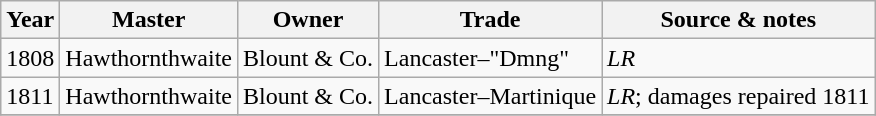<table class=" wikitable">
<tr>
<th>Year</th>
<th>Master</th>
<th>Owner</th>
<th>Trade</th>
<th>Source & notes</th>
</tr>
<tr>
<td>1808</td>
<td>Hawthornthwaite</td>
<td>Blount & Co.</td>
<td>Lancaster–"Dmng"</td>
<td><em>LR</em></td>
</tr>
<tr>
<td>1811</td>
<td>Hawthornthwaite</td>
<td>Blount & Co.</td>
<td>Lancaster–Martinique</td>
<td><em>LR</em>; damages repaired 1811</td>
</tr>
<tr>
</tr>
</table>
